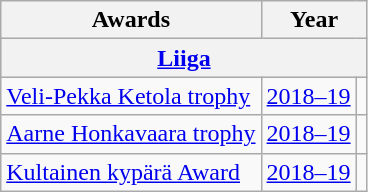<table class="wikitable">
<tr>
<th>Awards</th>
<th colspan="2">Year</th>
</tr>
<tr ALIGN="center" bgcolor="#e0e0e0">
<th colspan="3"><a href='#'>Liiga</a></th>
</tr>
<tr>
<td><a href='#'>Veli-Pekka Ketola trophy</a></td>
<td><a href='#'>2018–19</a></td>
<td></td>
</tr>
<tr>
<td><a href='#'>Aarne Honkavaara trophy</a></td>
<td><a href='#'>2018–19</a></td>
<td></td>
</tr>
<tr>
<td><a href='#'>Kultainen kypärä Award</a></td>
<td><a href='#'>2018–19</a></td>
<td></td>
</tr>
</table>
